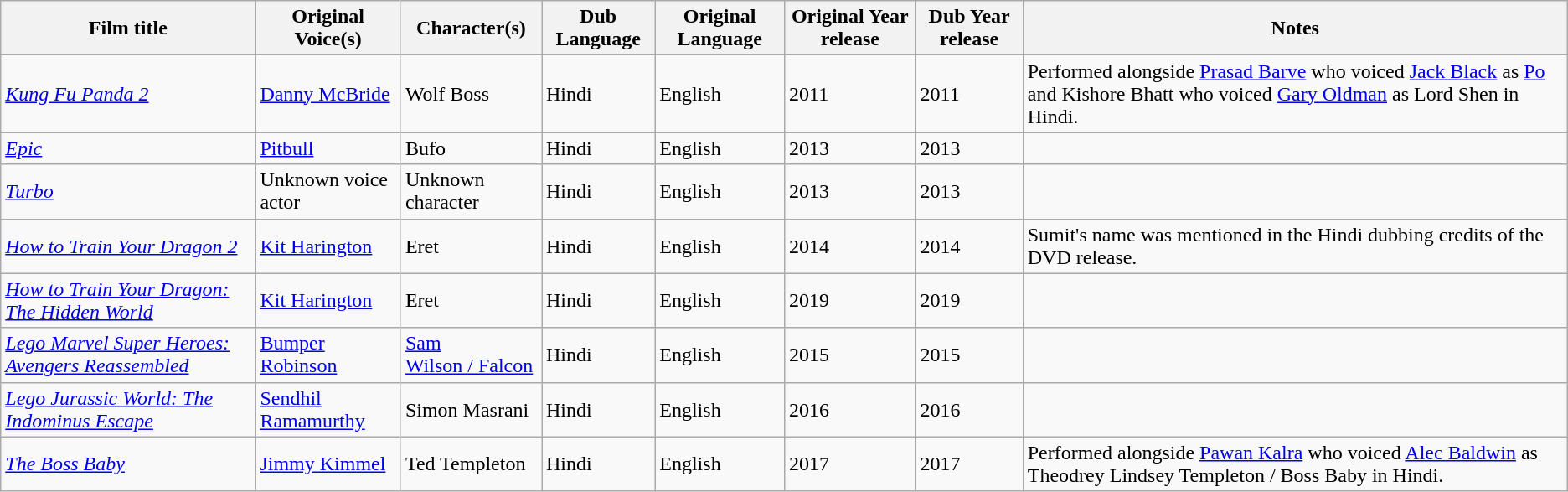<table class="wikitable">
<tr>
<th>Film title</th>
<th>Original Voice(s)</th>
<th>Character(s)</th>
<th>Dub Language</th>
<th>Original Language</th>
<th>Original Year release</th>
<th>Dub Year release</th>
<th>Notes</th>
</tr>
<tr>
<td><em><a href='#'>Kung Fu Panda 2</a></em></td>
<td><a href='#'>Danny McBride</a></td>
<td>Wolf Boss</td>
<td>Hindi</td>
<td>English</td>
<td>2011</td>
<td>2011</td>
<td>Performed alongside <a href='#'>Prasad Barve</a> who voiced <a href='#'>Jack Black</a> as <a href='#'>Po</a> and Kishore Bhatt who voiced <a href='#'>Gary Oldman</a> as Lord Shen in Hindi.</td>
</tr>
<tr>
<td><a href='#'><em>Epic</em></a></td>
<td><a href='#'>Pitbull</a></td>
<td>Bufo</td>
<td>Hindi</td>
<td>English</td>
<td>2013</td>
<td>2013</td>
<td></td>
</tr>
<tr>
<td><a href='#'><em>Turbo</em></a></td>
<td>Unknown voice actor</td>
<td>Unknown character</td>
<td>Hindi</td>
<td>English</td>
<td>2013</td>
<td>2013</td>
<td></td>
</tr>
<tr>
<td><em><a href='#'>How to Train Your Dragon 2</a></em></td>
<td><a href='#'>Kit Harington</a></td>
<td>Eret</td>
<td>Hindi</td>
<td>English</td>
<td>2014</td>
<td>2014</td>
<td>Sumit's name was mentioned in the Hindi dubbing credits of the DVD release.</td>
</tr>
<tr>
<td><em><a href='#'>How to Train Your Dragon: The Hidden World</a></em></td>
<td><a href='#'>Kit Harington</a></td>
<td>Eret</td>
<td>Hindi</td>
<td>English</td>
<td>2019</td>
<td>2019</td>
<td></td>
</tr>
<tr>
<td><em><a href='#'>Lego Marvel Super Heroes: Avengers Reassembled</a></em></td>
<td><a href='#'>Bumper Robinson</a></td>
<td><a href='#'>Sam <br>Wilson / Falcon</a></td>
<td>Hindi</td>
<td>English</td>
<td>2015</td>
<td>2015</td>
<td></td>
</tr>
<tr>
<td><em><a href='#'>Lego Jurassic World: The Indominus Escape</a></em></td>
<td><a href='#'>Sendhil Ramamurthy</a></td>
<td>Simon Masrani</td>
<td>Hindi</td>
<td>English</td>
<td>2016</td>
<td>2016</td>
<td></td>
</tr>
<tr>
<td><em><a href='#'>The Boss Baby</a></em></td>
<td><a href='#'>Jimmy Kimmel</a></td>
<td>Ted Templeton</td>
<td>Hindi</td>
<td>English</td>
<td>2017</td>
<td>2017</td>
<td>Performed alongside <a href='#'>Pawan Kalra</a> who voiced <a href='#'>Alec Baldwin</a> as Theodrey Lindsey Templeton / Boss Baby in Hindi.</td>
</tr>
</table>
